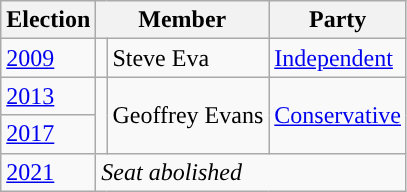<table class="wikitable">
<tr>
<th>Election</th>
<th colspan="2">Member</th>
<th>Party</th>
</tr>
<tr>
<td><a href='#'>2009</a></td>
<td rowspan="1" style="background-color: "></td>
<td rowspan="1">Steve Eva</td>
<td rowspan="1"><a href='#'>Independent</a></td>
</tr>
<tr>
<td><a href='#'>2013</a></td>
<td rowspan="2" style="background-color: "></td>
<td rowspan="2">Geoffrey Evans</td>
<td rowspan="2"><a href='#'>Conservative</a></td>
</tr>
<tr>
<td><a href='#'>2017</a></td>
</tr>
<tr>
<td><a href='#'>2021</a></td>
<td colspan="3"><em>Seat abolished</em></td>
</tr>
</table>
